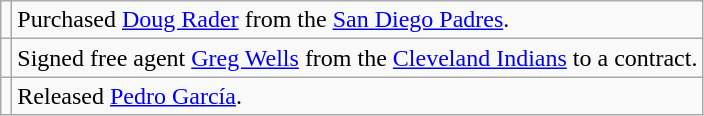<table class="wikitable">
<tr>
<td></td>
<td>Purchased <a href='#'>Doug Rader</a> from the <a href='#'>San Diego Padres</a>.</td>
</tr>
<tr>
<td></td>
<td>Signed free agent <a href='#'>Greg Wells</a> from the <a href='#'>Cleveland Indians</a> to a contract.</td>
</tr>
<tr>
<td></td>
<td>Released <a href='#'>Pedro García</a>.</td>
</tr>
</table>
